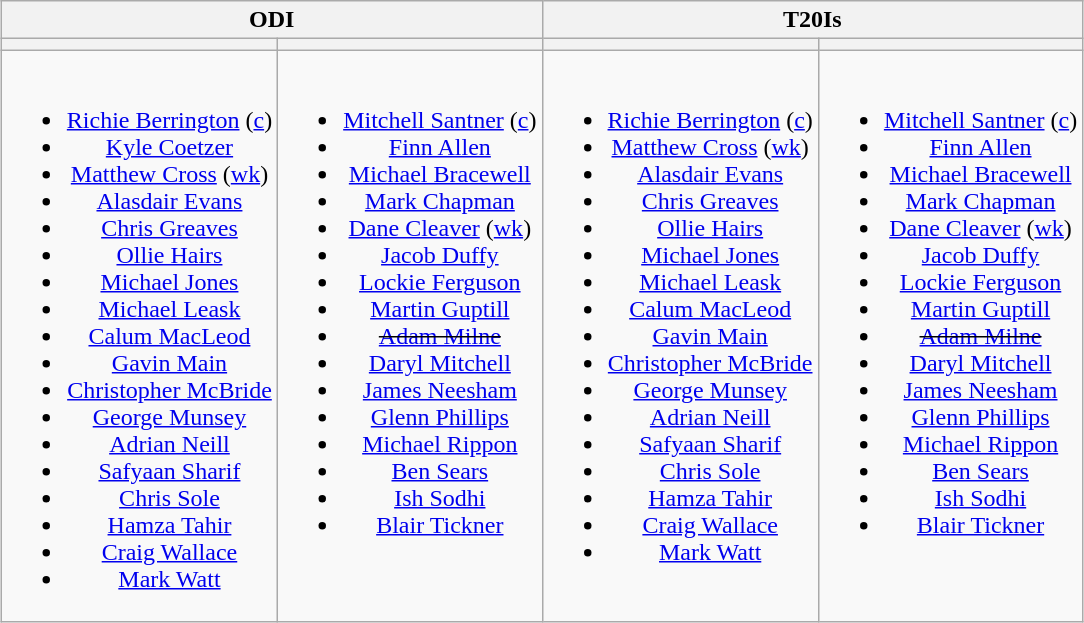<table class="wikitable" style="text-align:center; margin:auto">
<tr>
<th colspan=2>ODI</th>
<th colspan=2>T20Is</th>
</tr>
<tr>
<th></th>
<th></th>
<th></th>
<th></th>
</tr>
<tr style="vertical-align:top">
<td><br><ul><li><a href='#'>Richie Berrington</a> (<a href='#'>c</a>)</li><li><a href='#'>Kyle Coetzer</a></li><li><a href='#'>Matthew Cross</a> (<a href='#'>wk</a>)</li><li><a href='#'>Alasdair Evans</a></li><li><a href='#'>Chris Greaves</a></li><li><a href='#'>Ollie Hairs</a></li><li><a href='#'>Michael Jones</a></li><li><a href='#'>Michael Leask</a></li><li><a href='#'>Calum MacLeod</a></li><li><a href='#'>Gavin Main</a></li><li><a href='#'>Christopher McBride</a></li><li><a href='#'>George Munsey</a></li><li><a href='#'>Adrian Neill</a></li><li><a href='#'>Safyaan Sharif</a></li><li><a href='#'>Chris Sole</a></li><li><a href='#'>Hamza Tahir</a></li><li><a href='#'>Craig Wallace</a></li><li><a href='#'>Mark Watt</a></li></ul></td>
<td><br><ul><li><a href='#'>Mitchell Santner</a> (<a href='#'>c</a>)</li><li><a href='#'>Finn Allen</a></li><li><a href='#'>Michael Bracewell</a></li><li><a href='#'>Mark Chapman</a></li><li><a href='#'>Dane Cleaver</a> (<a href='#'>wk</a>)</li><li><a href='#'>Jacob Duffy</a></li><li><a href='#'>Lockie Ferguson</a></li><li><a href='#'>Martin Guptill</a></li><li><s><a href='#'>Adam Milne</a></s></li><li><a href='#'>Daryl Mitchell</a></li><li><a href='#'>James Neesham</a></li><li><a href='#'>Glenn Phillips</a></li><li><a href='#'>Michael Rippon</a></li><li><a href='#'>Ben Sears</a></li><li><a href='#'>Ish Sodhi</a></li><li><a href='#'>Blair Tickner</a></li></ul></td>
<td><br><ul><li><a href='#'>Richie Berrington</a> (<a href='#'>c</a>)</li><li><a href='#'>Matthew Cross</a> (<a href='#'>wk</a>)</li><li><a href='#'>Alasdair Evans</a></li><li><a href='#'>Chris Greaves</a></li><li><a href='#'>Ollie Hairs</a></li><li><a href='#'>Michael Jones</a></li><li><a href='#'>Michael Leask</a></li><li><a href='#'>Calum MacLeod</a></li><li><a href='#'>Gavin Main</a></li><li><a href='#'>Christopher McBride</a></li><li><a href='#'>George Munsey</a></li><li><a href='#'>Adrian Neill</a></li><li><a href='#'>Safyaan Sharif</a></li><li><a href='#'>Chris Sole</a></li><li><a href='#'>Hamza Tahir</a></li><li><a href='#'>Craig Wallace</a></li><li><a href='#'>Mark Watt</a></li></ul></td>
<td><br><ul><li><a href='#'>Mitchell Santner</a> (<a href='#'>c</a>)</li><li><a href='#'>Finn Allen</a></li><li><a href='#'>Michael Bracewell</a></li><li><a href='#'>Mark Chapman</a></li><li><a href='#'>Dane Cleaver</a> (<a href='#'>wk</a>)</li><li><a href='#'>Jacob Duffy</a></li><li><a href='#'>Lockie Ferguson</a></li><li><a href='#'>Martin Guptill</a></li><li><s><a href='#'>Adam Milne</a></s></li><li><a href='#'>Daryl Mitchell</a></li><li><a href='#'>James Neesham</a></li><li><a href='#'>Glenn Phillips</a></li><li><a href='#'>Michael Rippon</a></li><li><a href='#'>Ben Sears</a></li><li><a href='#'>Ish Sodhi</a></li><li><a href='#'>Blair Tickner</a></li></ul></td>
</tr>
</table>
